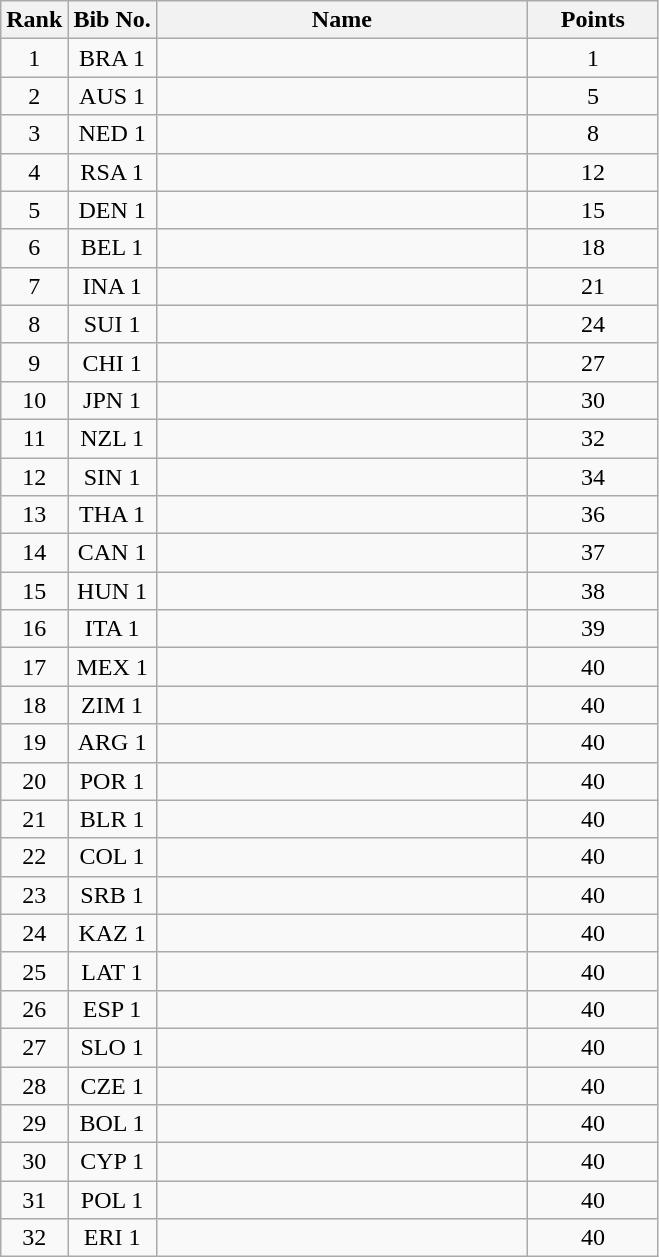<table class="wikitable" style="text-align:center;">
<tr>
<th>Rank</th>
<th>Bib No.</th>
<th style="width:15em">Name</th>
<th style="width:5em">Points</th>
</tr>
<tr>
<td>1</td>
<td>BRA 1</td>
<td align=left></td>
<td>1</td>
</tr>
<tr>
<td>2</td>
<td>AUS 1</td>
<td align=left></td>
<td>5</td>
</tr>
<tr>
<td>3</td>
<td>NED 1</td>
<td align=left></td>
<td>8</td>
</tr>
<tr>
<td>4</td>
<td>RSA 1</td>
<td align=left></td>
<td>12</td>
</tr>
<tr>
<td>5</td>
<td>DEN 1</td>
<td align=left></td>
<td>15</td>
</tr>
<tr>
<td>6</td>
<td>BEL 1</td>
<td align=left></td>
<td>18</td>
</tr>
<tr>
<td>7</td>
<td>INA 1</td>
<td align=left></td>
<td>21</td>
</tr>
<tr>
<td>8</td>
<td>SUI 1</td>
<td align=left></td>
<td>24</td>
</tr>
<tr>
<td>9</td>
<td>CHI 1</td>
<td align=left></td>
<td>27</td>
</tr>
<tr>
<td>10</td>
<td>JPN 1</td>
<td align=left></td>
<td>30</td>
</tr>
<tr>
<td>11</td>
<td>NZL 1</td>
<td align=left></td>
<td>32</td>
</tr>
<tr>
<td>12</td>
<td>SIN 1</td>
<td align=left></td>
<td>34</td>
</tr>
<tr>
<td>13</td>
<td>THA 1</td>
<td align=left></td>
<td>36</td>
</tr>
<tr>
<td>14</td>
<td>CAN 1</td>
<td align=left></td>
<td>37</td>
</tr>
<tr>
<td>15</td>
<td>HUN 1</td>
<td align=left></td>
<td>38</td>
</tr>
<tr>
<td>16</td>
<td>ITA 1</td>
<td align=left></td>
<td>39</td>
</tr>
<tr>
<td>17</td>
<td>MEX 1</td>
<td align=left></td>
<td>40</td>
</tr>
<tr>
<td>18</td>
<td>ZIM 1</td>
<td align=left></td>
<td>40</td>
</tr>
<tr>
<td>19</td>
<td>ARG 1</td>
<td align=left></td>
<td>40</td>
</tr>
<tr>
<td>20</td>
<td>POR 1</td>
<td align=left></td>
<td>40</td>
</tr>
<tr>
<td>21</td>
<td>BLR 1</td>
<td align=left></td>
<td>40</td>
</tr>
<tr>
<td>22</td>
<td>COL 1</td>
<td align=left></td>
<td>40</td>
</tr>
<tr>
<td>23</td>
<td>SRB 1</td>
<td align=left></td>
<td>40</td>
</tr>
<tr>
<td>24</td>
<td>KAZ 1</td>
<td align=left></td>
<td>40</td>
</tr>
<tr>
<td>25</td>
<td>LAT 1</td>
<td align=left></td>
<td>40</td>
</tr>
<tr>
<td>26</td>
<td>ESP 1</td>
<td align=left></td>
<td>40</td>
</tr>
<tr>
<td>27</td>
<td>SLO 1</td>
<td align=left></td>
<td>40</td>
</tr>
<tr>
<td>28</td>
<td>CZE 1</td>
<td align=left></td>
<td>40</td>
</tr>
<tr>
<td>29</td>
<td>BOL 1</td>
<td align=left></td>
<td>40</td>
</tr>
<tr>
<td>30</td>
<td>CYP 1</td>
<td align=left></td>
<td>40</td>
</tr>
<tr>
<td>31</td>
<td>POL 1</td>
<td align=left></td>
<td>40</td>
</tr>
<tr>
<td>32</td>
<td>ERI 1</td>
<td align=left></td>
<td>40</td>
</tr>
</table>
